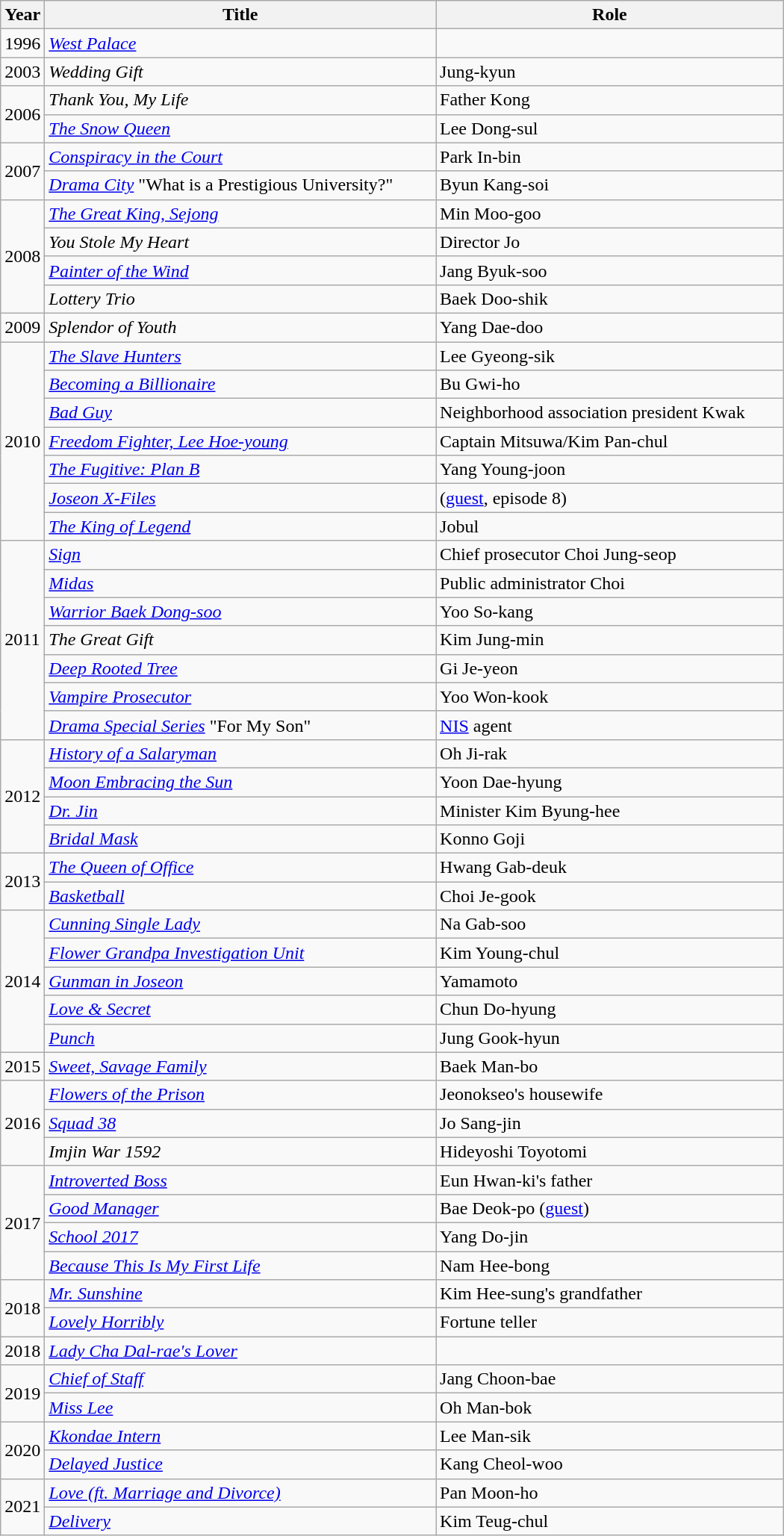<table class="wikitable" style="width:700px">
<tr>
<th width=10>Year</th>
<th>Title</th>
<th>Role</th>
</tr>
<tr>
<td>1996</td>
<td><em><a href='#'>West Palace</a></em></td>
<td></td>
</tr>
<tr>
<td>2003</td>
<td><em>Wedding Gift</em></td>
<td>Jung-kyun</td>
</tr>
<tr>
<td rowspan=2>2006</td>
<td><em>Thank You, My Life</em></td>
<td>Father Kong</td>
</tr>
<tr>
<td><em><a href='#'>The Snow Queen</a></em></td>
<td>Lee Dong-sul</td>
</tr>
<tr>
<td rowspan=2>2007</td>
<td><em><a href='#'>Conspiracy in the Court</a></em></td>
<td>Park In-bin</td>
</tr>
<tr>
<td><em><a href='#'>Drama City</a></em> "What is a Prestigious University?"</td>
<td>Byun Kang-soi</td>
</tr>
<tr>
<td rowspan=4>2008</td>
<td><em><a href='#'>The Great King, Sejong</a></em></td>
<td>Min Moo-goo</td>
</tr>
<tr>
<td><em>You Stole My Heart</em></td>
<td>Director Jo</td>
</tr>
<tr>
<td><em><a href='#'>Painter of the Wind</a></em></td>
<td>Jang Byuk-soo</td>
</tr>
<tr>
<td><em>Lottery Trio</em></td>
<td>Baek Doo-shik</td>
</tr>
<tr>
<td>2009</td>
<td><em>Splendor of Youth</em></td>
<td>Yang Dae-doo</td>
</tr>
<tr>
<td rowspan=7>2010</td>
<td><em><a href='#'>The Slave Hunters</a></em></td>
<td>Lee Gyeong-sik</td>
</tr>
<tr>
<td><em><a href='#'>Becoming a Billionaire</a></em></td>
<td>Bu Gwi-ho</td>
</tr>
<tr>
<td><em><a href='#'>Bad Guy</a></em></td>
<td>Neighborhood association president Kwak</td>
</tr>
<tr>
<td><em><a href='#'>Freedom Fighter, Lee Hoe-young</a></em></td>
<td>Captain Mitsuwa/Kim Pan-chul</td>
</tr>
<tr>
<td><em><a href='#'>The Fugitive: Plan B</a></em></td>
<td>Yang Young-joon</td>
</tr>
<tr>
<td><em><a href='#'>Joseon X-Files</a></em></td>
<td>(<a href='#'>guest</a>, episode 8)</td>
</tr>
<tr>
<td><em><a href='#'>The King of Legend</a></em></td>
<td>Jobul</td>
</tr>
<tr>
<td rowspan=7>2011</td>
<td><em><a href='#'>Sign</a></em></td>
<td>Chief prosecutor Choi Jung-seop</td>
</tr>
<tr>
<td><em><a href='#'>Midas</a></em></td>
<td>Public administrator Choi</td>
</tr>
<tr>
<td><em><a href='#'>Warrior Baek Dong-soo</a></em></td>
<td>Yoo So-kang</td>
</tr>
<tr>
<td><em>The Great Gift</em></td>
<td>Kim Jung-min</td>
</tr>
<tr>
<td><em><a href='#'>Deep Rooted Tree</a></em></td>
<td>Gi Je-yeon</td>
</tr>
<tr>
<td><em><a href='#'>Vampire Prosecutor</a></em></td>
<td>Yoo Won-kook</td>
</tr>
<tr>
<td><em><a href='#'>Drama Special Series</a></em> "For My Son" </td>
<td><a href='#'>NIS</a> agent</td>
</tr>
<tr>
<td rowspan=4>2012</td>
<td><em><a href='#'>History of a Salaryman</a></em></td>
<td>Oh Ji-rak</td>
</tr>
<tr>
<td><em><a href='#'>Moon Embracing the Sun</a></em></td>
<td>Yoon Dae-hyung</td>
</tr>
<tr>
<td><em><a href='#'>Dr. Jin</a></em></td>
<td>Minister Kim Byung-hee</td>
</tr>
<tr>
<td><em><a href='#'>Bridal Mask</a></em></td>
<td>Konno Goji</td>
</tr>
<tr>
<td rowspan=2>2013</td>
<td><em><a href='#'>The Queen of Office</a></em></td>
<td>Hwang Gab-deuk</td>
</tr>
<tr>
<td><em><a href='#'>Basketball</a></em></td>
<td>Choi Je-gook</td>
</tr>
<tr>
<td rowspan=5>2014</td>
<td><em><a href='#'>Cunning Single Lady</a></em></td>
<td>Na Gab-soo</td>
</tr>
<tr>
<td><em><a href='#'>Flower Grandpa Investigation Unit</a></em></td>
<td>Kim Young-chul</td>
</tr>
<tr>
<td><em><a href='#'>Gunman in Joseon</a></em></td>
<td>Yamamoto</td>
</tr>
<tr>
<td><em><a href='#'>Love & Secret</a></em></td>
<td>Chun Do-hyung</td>
</tr>
<tr>
<td><em><a href='#'>Punch</a></em></td>
<td>Jung Gook-hyun</td>
</tr>
<tr>
<td>2015</td>
<td><em><a href='#'>Sweet, Savage Family</a></em></td>
<td>Baek Man-bo</td>
</tr>
<tr>
<td rowspan=3>2016</td>
<td><em><a href='#'>Flowers of the Prison</a></em></td>
<td>Jeonokseo's housewife</td>
</tr>
<tr>
<td><em><a href='#'>Squad 38</a></em></td>
<td>Jo Sang-jin</td>
</tr>
<tr>
<td><em>Imjin War 1592</em></td>
<td>Hideyoshi Toyotomi</td>
</tr>
<tr>
<td rowspan=4>2017</td>
<td><em><a href='#'>Introverted Boss</a></em></td>
<td>Eun Hwan-ki's father</td>
</tr>
<tr>
<td><em><a href='#'>Good Manager</a></em></td>
<td>Bae Deok-po (<a href='#'>guest</a>)</td>
</tr>
<tr>
<td><em><a href='#'>School 2017</a></em></td>
<td>Yang Do-jin</td>
</tr>
<tr>
<td><em><a href='#'>Because This Is My First Life</a></em></td>
<td>Nam Hee-bong</td>
</tr>
<tr>
<td rowspan=2>2018</td>
<td><em><a href='#'>Mr. Sunshine</a></em></td>
<td>Kim Hee-sung's grandfather</td>
</tr>
<tr>
<td><em><a href='#'>Lovely Horribly</a></em></td>
<td>Fortune teller</td>
</tr>
<tr>
<td>2018</td>
<td><em><a href='#'>Lady Cha Dal-rae's Lover</a></em></td>
<td></td>
</tr>
<tr>
<td rowspan=2>2019</td>
<td><em><a href='#'>Chief of Staff</a></em></td>
<td>Jang Choon-bae</td>
</tr>
<tr>
<td><em><a href='#'>Miss Lee</a></em></td>
<td>Oh Man-bok</td>
</tr>
<tr>
<td rowspan=2>2020</td>
<td><em><a href='#'>Kkondae Intern</a></em></td>
<td>Lee Man-sik</td>
</tr>
<tr>
<td><em><a href='#'>Delayed Justice</a></em></td>
<td>Kang Cheol-woo</td>
</tr>
<tr>
<td rowspan=2>2021</td>
<td><em><a href='#'>Love (ft. Marriage and Divorce)</a></em></td>
<td>Pan Moon-ho</td>
</tr>
<tr>
<td><em><a href='#'>Delivery</a></em></td>
<td>Kim Teug-chul </td>
</tr>
</table>
